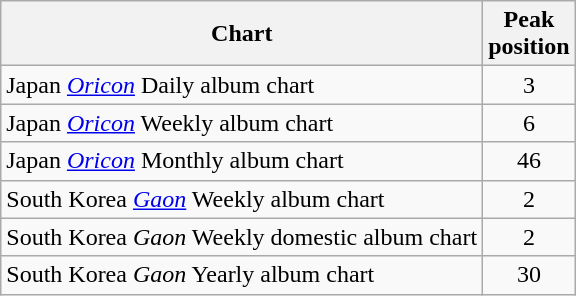<table class="wikitable sortable">
<tr>
<th>Chart</th>
<th>Peak<br>position</th>
</tr>
<tr>
<td>Japan <em><a href='#'>Oricon</a></em> Daily album chart</td>
<td align="center">3</td>
</tr>
<tr>
<td>Japan <em><a href='#'>Oricon</a></em> Weekly album chart</td>
<td align="center">6</td>
</tr>
<tr>
<td>Japan <em><a href='#'>Oricon</a></em> Monthly album chart</td>
<td align="center">46</td>
</tr>
<tr>
<td>South Korea <em><a href='#'>Gaon</a></em> Weekly album chart</td>
<td align="center">2</td>
</tr>
<tr>
<td>South Korea <em>Gaon</em> Weekly domestic album chart</td>
<td align="center">2</td>
</tr>
<tr>
<td>South Korea <em>Gaon</em> Yearly album chart</td>
<td align="center">30</td>
</tr>
</table>
